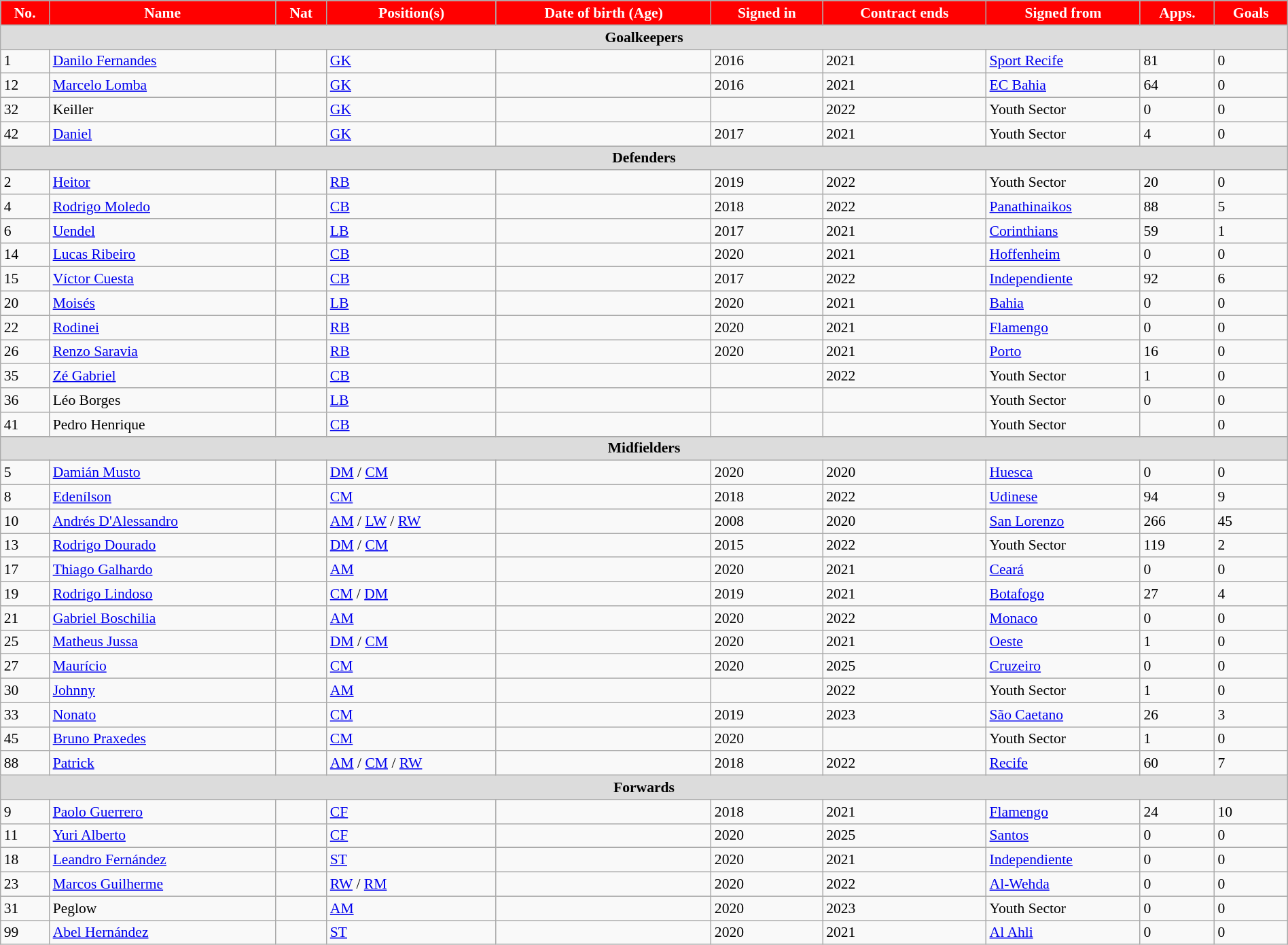<table class="wikitable" style="text-align:left; font-size:90%; width:100%;">
<tr>
<th style="background:#FF0000; color:#FFFFFF; text-align:center;">No.</th>
<th style="background:#FF0000; color:#FFFFFF; text-align:center;">Name</th>
<th style="background:#FF0000; color:#FFFFFF; text-align:center;">Nat</th>
<th style="background:#FF0000; color:#FFFFFF; text-align:center;">Position(s)</th>
<th style="background:#FF0000; color:#FFFFFF; text-align:center;">Date of birth (Age)</th>
<th style="background:#FF0000; color:#FFFFFF; text-align:center;">Signed in</th>
<th style="background:#FF0000; color:#FFFFFF; text-align:center;">Contract ends</th>
<th style="background:#FF0000; color:#FFFFFF; text-align:center;">Signed from</th>
<th style="background:#FF0000; color:#FFFFFF; text-align:center;">Apps.</th>
<th style="background:#FF0000; color:#FFFFFF; text-align:center;">Goals</th>
</tr>
<tr>
<th colspan=11 style="background:#dcdcdc; text-align:center;">Goalkeepers</th>
</tr>
<tr>
<td>1</td>
<td><a href='#'>Danilo Fernandes</a></td>
<td></td>
<td><a href='#'>GK</a></td>
<td></td>
<td>2016</td>
<td>2021</td>
<td> <a href='#'>Sport Recife</a></td>
<td>81</td>
<td>0</td>
</tr>
<tr>
<td>12</td>
<td><a href='#'>Marcelo Lomba</a></td>
<td></td>
<td><a href='#'>GK</a></td>
<td></td>
<td>2016</td>
<td>2021</td>
<td> <a href='#'>EC Bahia</a></td>
<td>64</td>
<td>0</td>
</tr>
<tr>
<td>32</td>
<td>Keiller</td>
<td></td>
<td><a href='#'>GK</a></td>
<td></td>
<td></td>
<td>2022</td>
<td> Youth Sector</td>
<td>0</td>
<td>0</td>
</tr>
<tr>
<td>42</td>
<td><a href='#'>Daniel</a></td>
<td></td>
<td><a href='#'>GK</a></td>
<td></td>
<td>2017</td>
<td>2021</td>
<td> Youth Sector</td>
<td>4</td>
<td>0</td>
</tr>
<tr>
<th colspan=11 style="background:#dcdcdc; text-align:center;">Defenders</th>
</tr>
<tr>
<td>2</td>
<td><a href='#'>Heitor</a></td>
<td></td>
<td><a href='#'>RB</a></td>
<td></td>
<td>2019</td>
<td>2022</td>
<td> Youth Sector</td>
<td>20</td>
<td>0</td>
</tr>
<tr>
<td>4</td>
<td><a href='#'>Rodrigo Moledo</a></td>
<td></td>
<td><a href='#'>CB</a></td>
<td></td>
<td>2018</td>
<td>2022</td>
<td> <a href='#'>Panathinaikos</a></td>
<td>88</td>
<td>5</td>
</tr>
<tr>
<td>6</td>
<td><a href='#'>Uendel</a></td>
<td></td>
<td><a href='#'>LB</a></td>
<td></td>
<td>2017</td>
<td>2021</td>
<td> <a href='#'>Corinthians</a></td>
<td>59</td>
<td>1</td>
</tr>
<tr>
<td>14</td>
<td><a href='#'>Lucas Ribeiro</a></td>
<td></td>
<td><a href='#'>CB</a></td>
<td></td>
<td>2020</td>
<td>2021</td>
<td> <a href='#'>Hoffenheim</a></td>
<td>0</td>
<td>0</td>
</tr>
<tr>
<td>15</td>
<td><a href='#'>Víctor Cuesta</a></td>
<td></td>
<td><a href='#'>CB</a></td>
<td></td>
<td>2017</td>
<td>2022</td>
<td> <a href='#'>Independiente</a></td>
<td>92</td>
<td>6</td>
</tr>
<tr>
<td>20</td>
<td><a href='#'>Moisés</a></td>
<td></td>
<td><a href='#'>LB</a></td>
<td></td>
<td>2020</td>
<td>2021</td>
<td> <a href='#'>Bahia</a></td>
<td>0</td>
<td>0</td>
</tr>
<tr>
<td>22</td>
<td><a href='#'>Rodinei</a></td>
<td></td>
<td><a href='#'>RB</a></td>
<td></td>
<td>2020</td>
<td>2021</td>
<td> <a href='#'>Flamengo</a></td>
<td>0</td>
<td>0</td>
</tr>
<tr>
<td>26</td>
<td><a href='#'>Renzo Saravia</a></td>
<td></td>
<td><a href='#'>RB</a></td>
<td></td>
<td>2020</td>
<td>2021</td>
<td> <a href='#'>Porto</a></td>
<td>16</td>
<td>0</td>
</tr>
<tr>
<td>35</td>
<td><a href='#'>Zé Gabriel</a></td>
<td></td>
<td><a href='#'>CB</a></td>
<td></td>
<td></td>
<td>2022</td>
<td> Youth Sector</td>
<td>1</td>
<td>0</td>
</tr>
<tr>
<td>36</td>
<td>Léo Borges</td>
<td></td>
<td><a href='#'>LB</a></td>
<td></td>
<td></td>
<td></td>
<td> Youth Sector</td>
<td>0</td>
<td>0</td>
</tr>
<tr>
<td>41</td>
<td>Pedro Henrique</td>
<td></td>
<td><a href='#'>CB</a></td>
<td></td>
<td></td>
<td></td>
<td> Youth Sector</td>
<td></td>
<td>0</td>
</tr>
<tr>
<th colspan=11 style="background:#dcdcdc; text-align:center;">Midfielders</th>
</tr>
<tr>
<td>5</td>
<td><a href='#'>Damián Musto</a></td>
<td></td>
<td><a href='#'>DM</a> / <a href='#'>CM</a></td>
<td></td>
<td>2020</td>
<td>2020</td>
<td> <a href='#'>Huesca</a></td>
<td>0</td>
<td>0</td>
</tr>
<tr>
<td>8</td>
<td><a href='#'>Edenílson</a></td>
<td></td>
<td><a href='#'>CM</a></td>
<td></td>
<td>2018</td>
<td>2022</td>
<td> <a href='#'>Udinese</a></td>
<td>94</td>
<td>9</td>
</tr>
<tr>
<td>10</td>
<td><a href='#'>Andrés D'Alessandro</a></td>
<td></td>
<td><a href='#'>AM</a> / <a href='#'>LW</a> / <a href='#'>RW</a></td>
<td></td>
<td>2008</td>
<td>2020</td>
<td> <a href='#'>San Lorenzo</a></td>
<td>266</td>
<td>45</td>
</tr>
<tr>
<td>13</td>
<td><a href='#'>Rodrigo Dourado</a></td>
<td></td>
<td><a href='#'>DM</a> / <a href='#'>CM</a></td>
<td></td>
<td>2015</td>
<td>2022</td>
<td> Youth Sector</td>
<td>119</td>
<td>2</td>
</tr>
<tr>
<td>17</td>
<td><a href='#'>Thiago Galhardo</a></td>
<td></td>
<td><a href='#'>AM</a></td>
<td></td>
<td>2020</td>
<td>2021</td>
<td> <a href='#'>Ceará</a></td>
<td>0</td>
<td>0</td>
</tr>
<tr>
<td>19</td>
<td><a href='#'>Rodrigo Lindoso</a></td>
<td></td>
<td><a href='#'>CM</a> / <a href='#'>DM</a></td>
<td></td>
<td>2019</td>
<td>2021</td>
<td> <a href='#'>Botafogo</a></td>
<td>27</td>
<td>4</td>
</tr>
<tr>
<td>21</td>
<td><a href='#'>Gabriel Boschilia</a></td>
<td></td>
<td><a href='#'>AM</a></td>
<td></td>
<td>2020</td>
<td>2022</td>
<td> <a href='#'>Monaco</a></td>
<td>0</td>
<td>0</td>
</tr>
<tr>
<td>25</td>
<td><a href='#'>Matheus Jussa</a></td>
<td></td>
<td><a href='#'>DM</a> / <a href='#'>CM</a></td>
<td></td>
<td>2020</td>
<td>2021</td>
<td> <a href='#'>Oeste</a></td>
<td>1</td>
<td>0</td>
</tr>
<tr>
<td>27</td>
<td><a href='#'>Maurício</a></td>
<td></td>
<td><a href='#'>CM</a></td>
<td></td>
<td>2020</td>
<td>2025</td>
<td> <a href='#'>Cruzeiro</a></td>
<td>0</td>
<td>0</td>
</tr>
<tr>
<td>30</td>
<td><a href='#'>Johnny</a></td>
<td></td>
<td><a href='#'>AM</a></td>
<td></td>
<td></td>
<td>2022</td>
<td> Youth Sector</td>
<td>1</td>
<td>0</td>
</tr>
<tr>
<td>33</td>
<td><a href='#'>Nonato</a></td>
<td></td>
<td><a href='#'>CM</a></td>
<td></td>
<td>2019</td>
<td>2023</td>
<td> <a href='#'>São Caetano</a></td>
<td>26</td>
<td>3</td>
</tr>
<tr>
<td>45</td>
<td><a href='#'>Bruno Praxedes</a></td>
<td></td>
<td><a href='#'>CM</a></td>
<td></td>
<td>2020</td>
<td></td>
<td> Youth Sector</td>
<td>1</td>
<td>0</td>
</tr>
<tr>
<td>88</td>
<td><a href='#'>Patrick</a></td>
<td></td>
<td><a href='#'>AM</a> / <a href='#'>CM</a> / <a href='#'>RW</a></td>
<td></td>
<td>2018</td>
<td>2022</td>
<td> <a href='#'>Recife</a></td>
<td>60</td>
<td>7</td>
</tr>
<tr>
<th colspan=11 style="background:#dcdcdc; text-align:center;">Forwards</th>
</tr>
<tr>
<td>9</td>
<td><a href='#'>Paolo Guerrero</a></td>
<td></td>
<td><a href='#'>CF</a></td>
<td></td>
<td>2018</td>
<td>2021</td>
<td> <a href='#'>Flamengo</a></td>
<td>24</td>
<td>10</td>
</tr>
<tr>
<td>11</td>
<td><a href='#'>Yuri Alberto</a></td>
<td></td>
<td><a href='#'>CF</a></td>
<td></td>
<td>2020</td>
<td>2025</td>
<td> <a href='#'>Santos</a></td>
<td>0</td>
<td>0</td>
</tr>
<tr>
<td>18</td>
<td><a href='#'>Leandro Fernández</a></td>
<td></td>
<td><a href='#'>ST</a></td>
<td></td>
<td>2020</td>
<td>2021</td>
<td> <a href='#'>Independiente</a></td>
<td>0</td>
<td>0</td>
</tr>
<tr>
<td>23</td>
<td><a href='#'>Marcos Guilherme</a></td>
<td></td>
<td><a href='#'>RW</a> / <a href='#'>RM</a></td>
<td></td>
<td>2020</td>
<td>2022</td>
<td> <a href='#'>Al-Wehda</a></td>
<td>0</td>
<td>0</td>
</tr>
<tr>
<td>31</td>
<td>Peglow</td>
<td></td>
<td><a href='#'>AM</a></td>
<td></td>
<td>2020</td>
<td>2023</td>
<td> Youth Sector</td>
<td>0</td>
<td>0</td>
</tr>
<tr>
<td>99</td>
<td><a href='#'>Abel Hernández</a></td>
<td></td>
<td><a href='#'>ST</a></td>
<td></td>
<td>2020</td>
<td>2021</td>
<td> <a href='#'>Al Ahli</a></td>
<td>0</td>
<td>0</td>
</tr>
</table>
